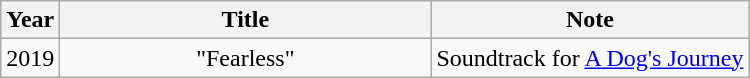<table class="wikitable plainrowheaders" style="text-align:center;">
<tr>
<th scope="col" style="width:1em;">Year</th>
<th scope="col" style="width:15em;">Title</th>
<th scope="col">Note</th>
</tr>
<tr>
<td>2019</td>
<td>"Fearless"</td>
<td>Soundtrack for <a href='#'>A Dog's Journey</a></td>
</tr>
</table>
